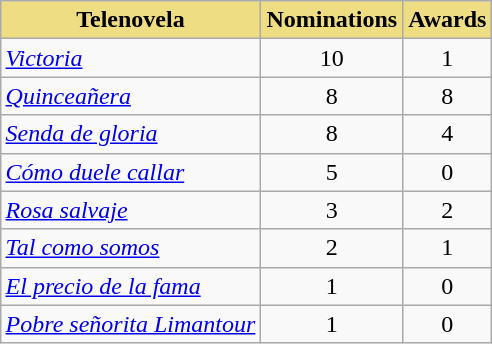<table class="wikitable sortable" style="margin:1em auto;">
<tr>
<th style="background-color:#EEDD82;">Telenovela</th>
<th style="background-color:#EEDD82;">Nominations</th>
<th style="background-color:#EEDD82;">Awards</th>
</tr>
<tr>
<td><em><a href='#'>Victoria</a></em></td>
<td style="text-align:center;">10</td>
<td style="text-align:center;">1</td>
</tr>
<tr>
<td><em><a href='#'>Quinceañera</a></em></td>
<td style="text-align:center;">8</td>
<td style="text-align:center;">8</td>
</tr>
<tr>
<td><em><a href='#'>Senda de gloria</a></em></td>
<td style="text-align:center;">8</td>
<td style="text-align:center;">4</td>
</tr>
<tr>
<td><em><a href='#'>Cómo duele callar</a></em></td>
<td style="text-align:center;">5</td>
<td style="text-align:center;">0</td>
</tr>
<tr>
<td><em><a href='#'>Rosa salvaje</a></em></td>
<td style="text-align:center;">3</td>
<td style="text-align:center;">2</td>
</tr>
<tr>
<td><em><a href='#'>Tal como somos</a></em></td>
<td style="text-align:center;">2</td>
<td style="text-align:center;">1</td>
</tr>
<tr>
<td><em><a href='#'>El precio de la fama</a></em></td>
<td style="text-align:center;">1</td>
<td style="text-align:center;">0</td>
</tr>
<tr>
<td><em><a href='#'>Pobre señorita Limantour</a></em></td>
<td style="text-align:center;">1</td>
<td style="text-align:center;">0</td>
</tr>
</table>
